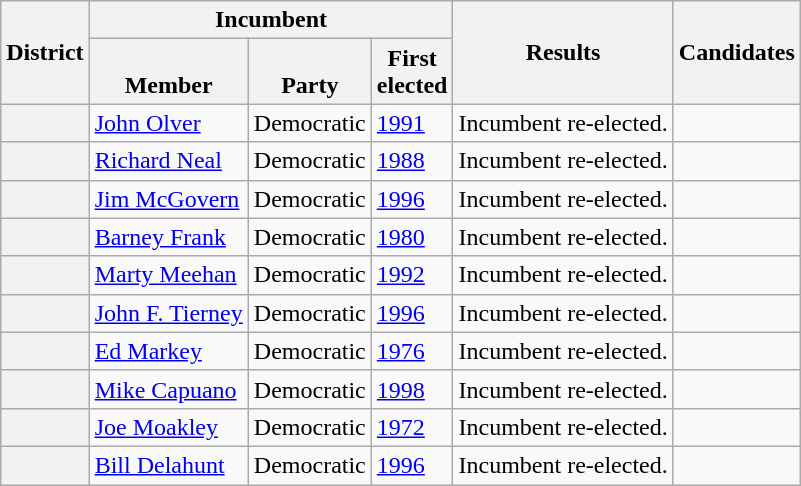<table class="wikitable sortable">
<tr>
<th rowspan=2>District</th>
<th colspan=3>Incumbent</th>
<th rowspan=2>Results</th>
<th rowspan=2 class="unsortable">Candidates</th>
</tr>
<tr valign=bottom>
<th>Member</th>
<th>Party</th>
<th>First<br>elected</th>
</tr>
<tr>
<th></th>
<td><a href='#'>John Olver</a></td>
<td>Democratic</td>
<td><a href='#'>1991</a></td>
<td>Incumbent re-elected.</td>
<td nowrap></td>
</tr>
<tr>
<th></th>
<td><a href='#'>Richard Neal</a></td>
<td>Democratic</td>
<td><a href='#'>1988</a></td>
<td>Incumbent re-elected.</td>
<td nowrap></td>
</tr>
<tr>
<th></th>
<td><a href='#'>Jim McGovern</a></td>
<td>Democratic</td>
<td><a href='#'>1996</a></td>
<td>Incumbent re-elected.</td>
<td nowrap></td>
</tr>
<tr>
<th></th>
<td><a href='#'>Barney Frank</a></td>
<td>Democratic</td>
<td><a href='#'>1980</a></td>
<td>Incumbent re-elected.</td>
<td nowrap></td>
</tr>
<tr>
<th></th>
<td><a href='#'>Marty Meehan</a></td>
<td>Democratic</td>
<td><a href='#'>1992</a></td>
<td>Incumbent re-elected.</td>
<td nowrap></td>
</tr>
<tr>
<th></th>
<td><a href='#'>John F. Tierney</a></td>
<td>Democratic</td>
<td><a href='#'>1996</a></td>
<td>Incumbent re-elected.</td>
<td nowrap></td>
</tr>
<tr>
<th></th>
<td><a href='#'>Ed Markey</a></td>
<td>Democratic</td>
<td><a href='#'>1976</a></td>
<td>Incumbent re-elected.</td>
<td nowrap></td>
</tr>
<tr>
<th></th>
<td><a href='#'>Mike Capuano</a></td>
<td>Democratic</td>
<td><a href='#'>1998</a></td>
<td>Incumbent re-elected.</td>
<td nowrap></td>
</tr>
<tr>
<th></th>
<td><a href='#'>Joe Moakley</a></td>
<td>Democratic</td>
<td><a href='#'>1972</a></td>
<td>Incumbent re-elected.</td>
<td nowrap></td>
</tr>
<tr>
<th></th>
<td><a href='#'>Bill Delahunt</a></td>
<td>Democratic</td>
<td><a href='#'>1996</a></td>
<td>Incumbent re-elected.</td>
<td nowrap></td>
</tr>
</table>
